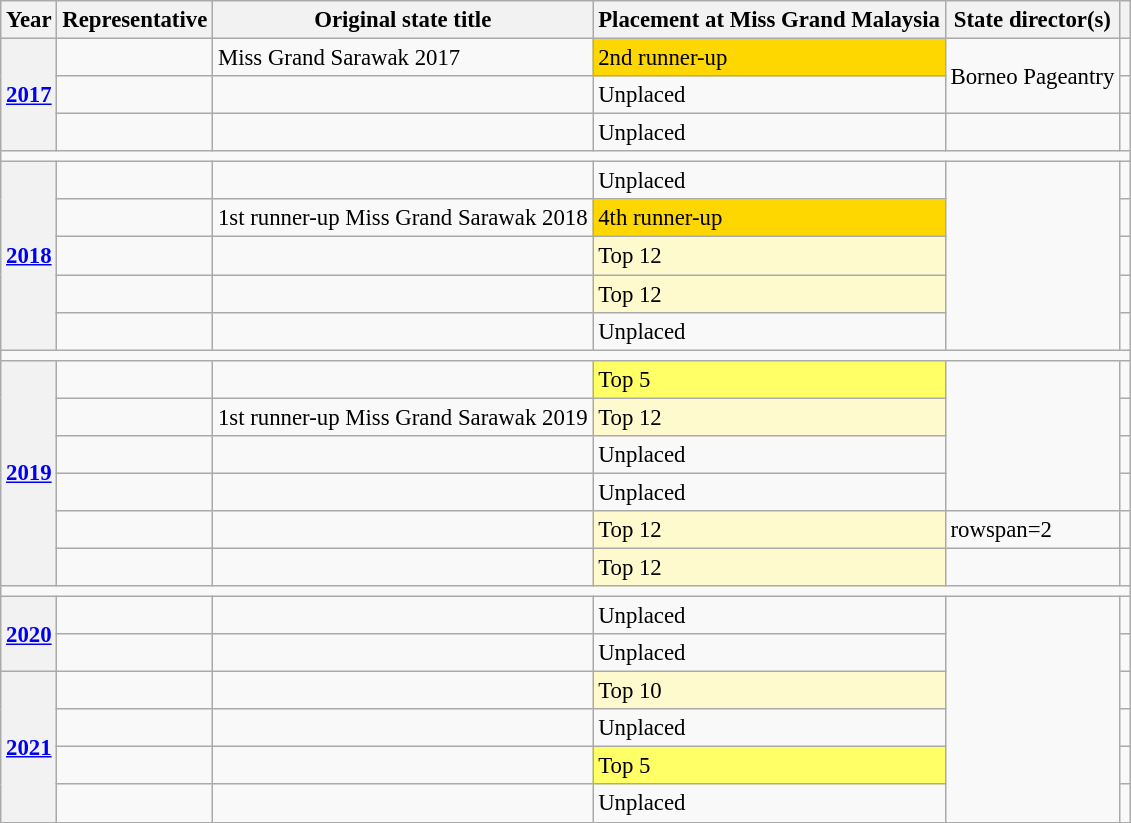<table class="wikitable defaultcenter col2left" style="font-size:95%;">
<tr>
<th>Year</th>
<th>Representative</th>
<th>Original state title</th>
<th>Placement at Miss Grand Malaysia</th>
<th>State director(s)</th>
<th></th>
</tr>
<tr>
<th rowspan=3><a href='#'>2017</a></th>
<td></td>
<td>Miss Grand Sarawak 2017</td>
<td bgcolor=gold>2nd runner-up</td>
<td rowspan=2>Borneo Pageantry</td>
<td></td>
</tr>
<tr>
<td></td>
<td></td>
<td>Unplaced</td>
<td></td>
</tr>
<tr>
<td></td>
<td></td>
<td>Unplaced</td>
<td></td>
<td></td>
</tr>
<tr>
<td colspan=6></td>
</tr>
<tr>
<th rowspan=5><a href='#'>2018</a></th>
<td></td>
<td></td>
<td>Unplaced</td>
<td rowspan=5></td>
<td></td>
</tr>
<tr>
<td></td>
<td>1st runner-up Miss Grand Sarawak 2018</td>
<td bgcolor=gold>4th runner-up</td>
<td></td>
</tr>
<tr>
<td></td>
<td></td>
<td bgcolor=#FFFACD>Top 12</td>
<td></td>
</tr>
<tr>
<td></td>
<td></td>
<td bgcolor=#FFFACD>Top 12</td>
<td></td>
</tr>
<tr>
<td></td>
<td></td>
<td>Unplaced</td>
<td></td>
</tr>
<tr>
<td colspan=6></td>
</tr>
<tr>
<th rowspan=6><a href='#'>2019</a></th>
<td></td>
<td></td>
<td bgcolor=#FFFF66>Top 5</td>
<td rowspan=4></td>
<td></td>
</tr>
<tr>
<td></td>
<td>1st runner-up Miss Grand Sarawak 2019</td>
<td bgcolor=#FFFACD>Top 12</td>
<td></td>
</tr>
<tr>
<td></td>
<td></td>
<td>Unplaced</td>
<td></td>
</tr>
<tr>
<td></td>
<td></td>
<td>Unplaced</td>
<td></td>
</tr>
<tr>
<td></td>
<td></td>
<td bgcolor=#FFFACD>Top 12</td>
<td>rowspan=2 </td>
<td></td>
</tr>
<tr>
<td></td>
<td></td>
<td bgcolor=#FFFACD>Top 12</td>
<td></td>
</tr>
<tr>
<td colspan=6></td>
</tr>
<tr>
<th rowspan=2><a href='#'>2020</a></th>
<td></td>
<td></td>
<td>Unplaced</td>
<td rowspan=6></td>
<td></td>
</tr>
<tr>
<td></td>
<td></td>
<td>Unplaced</td>
<td></td>
</tr>
<tr>
<th rowspan=4><a href='#'>2021</a></th>
<td></td>
<td></td>
<td bgcolor=#FFFACD>Top 10</td>
<td></td>
</tr>
<tr>
<td></td>
<td></td>
<td>Unplaced</td>
<td></td>
</tr>
<tr>
<td></td>
<td></td>
<td bgcolor=#FFFF66>Top 5</td>
<td></td>
</tr>
<tr>
<td></td>
<td></td>
<td>Unplaced</td>
<td></td>
</tr>
</table>
